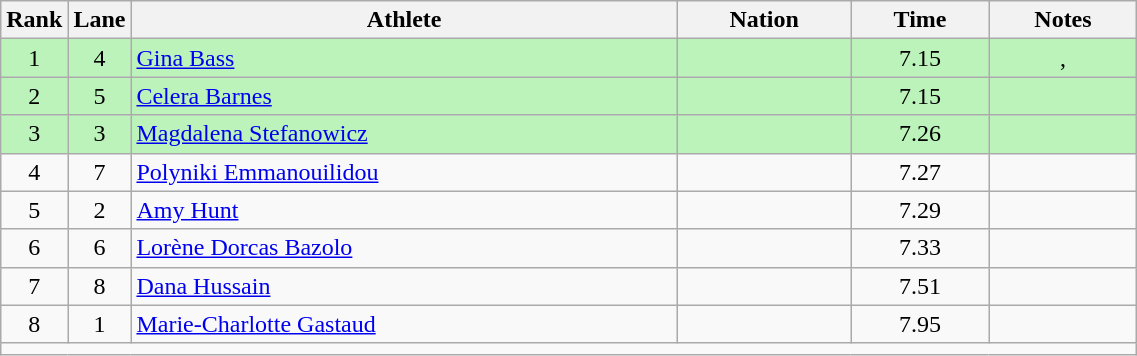<table class="wikitable sortable" style="text-align:center;width: 60%;">
<tr>
<th scope="col" style="width: 10px;">Rank</th>
<th scope="col" style="width: 10px;">Lane</th>
<th scope="col">Athlete</th>
<th scope="col">Nation</th>
<th scope="col">Time</th>
<th scope="col">Notes</th>
</tr>
<tr bgcolor=bbf3bb>
<td>1</td>
<td>4</td>
<td align=left><a href='#'>Gina Bass</a></td>
<td align=left></td>
<td>7.15</td>
<td>, </td>
</tr>
<tr bgcolor=bbf3bb>
<td>2</td>
<td>5</td>
<td align=left><a href='#'>Celera Barnes</a></td>
<td align=left></td>
<td>7.15</td>
<td></td>
</tr>
<tr bgcolor=bbf3bb>
<td>3</td>
<td>3</td>
<td align=left><a href='#'>Magdalena Stefanowicz</a></td>
<td align=left></td>
<td>7.26</td>
<td></td>
</tr>
<tr>
<td>4</td>
<td>7</td>
<td align=left><a href='#'>Polyniki Emmanouilidou</a></td>
<td align=left></td>
<td>7.27</td>
<td></td>
</tr>
<tr>
<td>5</td>
<td>2</td>
<td align=left><a href='#'>Amy Hunt</a></td>
<td align=left></td>
<td>7.29</td>
<td></td>
</tr>
<tr>
<td>6</td>
<td>6</td>
<td align=left><a href='#'>Lorène Dorcas Bazolo</a></td>
<td align=left></td>
<td>7.33</td>
<td></td>
</tr>
<tr>
<td>7</td>
<td>8</td>
<td align=left><a href='#'>Dana Hussain</a></td>
<td align=left></td>
<td>7.51</td>
<td></td>
</tr>
<tr>
<td>8</td>
<td>1</td>
<td align=left><a href='#'>Marie-Charlotte Gastaud</a></td>
<td align=left></td>
<td>7.95</td>
<td></td>
</tr>
<tr class="sortbottom">
<td colspan="6"></td>
</tr>
</table>
